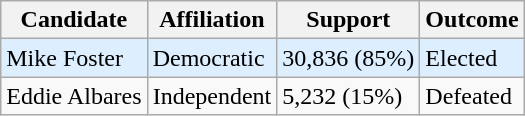<table class="wikitable">
<tr>
<th>Candidate</th>
<th>Affiliation</th>
<th>Support</th>
<th>Outcome</th>
</tr>
<tr>
<td bgcolor=#DDEEFF>Mike Foster</td>
<td bgcolor=#DDEEFF>Democratic</td>
<td bgcolor=#DDEEFF>30,836 (85%)</td>
<td bgcolor=#DDEEFF>Elected</td>
</tr>
<tr>
<td>Eddie Albares</td>
<td>Independent</td>
<td>5,232 (15%)</td>
<td>Defeated</td>
</tr>
</table>
